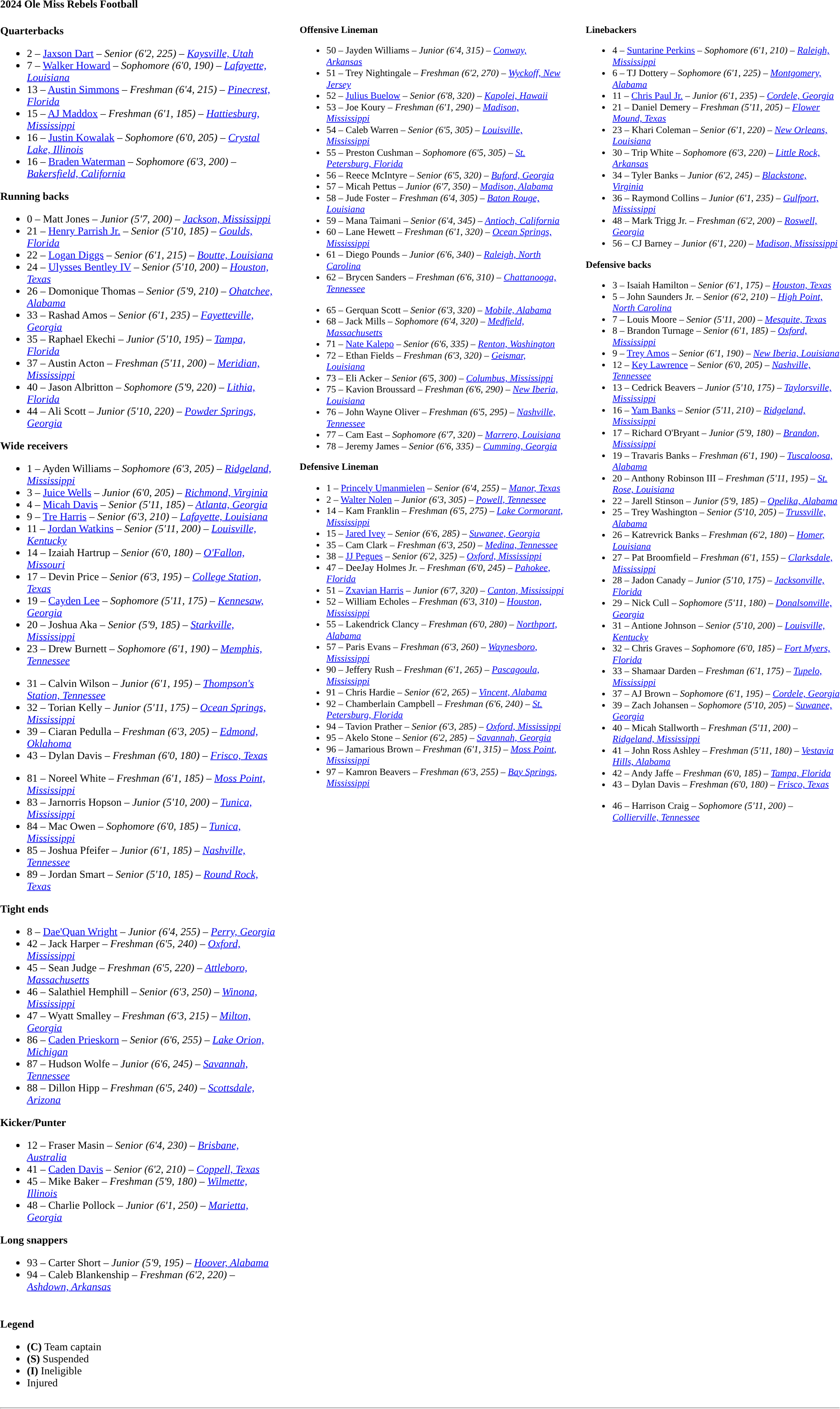<table class="toccolours" style="text-align: left;">
<tr>
<td colspan=11><strong>2024 Ole Miss Rebels Football</strong></td>
</tr>
<tr>
<td valign="top"><br><strong>Quarterbacks</strong><ul><li>2 – <a href='#'>Jaxson Dart</a> – <em>Senior (6'2, 225) – <a href='#'>Kaysville, Utah</a> </em></li><li>7 – <a href='#'>Walker Howard</a> – <em>Sophomore (6'0, 190) – <a href='#'>Lafayette, Louisiana</a> </em></li><li>13 – <a href='#'>Austin Simmons</a> – <em>Freshman (6'4, 215) – <a href='#'>Pinecrest, Florida</a> </em></li><li>15 – <a href='#'>AJ Maddox</a> – <em>Freshman (6'1, 185) – <a href='#'>Hattiesburg, Mississippi</a> </em></li><li>16 – <a href='#'>Justin Kowalak</a> –  <em>Sophomore (6'0, 205) – <a href='#'>Crystal Lake, Illinois</a> </em></li><li>16 – <a href='#'>Braden Waterman</a> – <em>Sophomore (6'3, 200) – <a href='#'>Bakersfield, California</a> </em></li></ul><strong>Running backs</strong><ul><li>0 – Matt Jones – <em>Junior (5'7, 200) – <a href='#'>Jackson, Mississippi</a> </em></li><li>21 – <a href='#'>Henry Parrish Jr.</a> – <em>Senior (5'10, 185) – <a href='#'>Goulds, Florida</a> </em></li><li>22 – <a href='#'>Logan Diggs</a> – <em>Senior (6'1, 215) – <a href='#'>Boutte, Louisiana</a> </em></li><li>24 – <a href='#'>Ulysses Bentley IV</a> – <em>Senior (5'10, 200) – <a href='#'>Houston, Texas</a> </em></li><li>26 – Domonique Thomas – <em>Senior (5'9, 210) – <a href='#'>Ohatchee, Alabama</a> </em></li><li>33 – Rashad Amos – <em>Senior (6'1, 235) – <a href='#'>Fayetteville, Georgia</a> </em></li><li>35 – Raphael Ekechi – <em>Junior (5'10, 195) – <a href='#'>Tampa, Florida</a> </em></li><li>37 – Austin Acton – <em>Freshman (5'11, 200) – <a href='#'>Meridian, Mississippi</a> </em></li><li>40 – Jason Albritton – <em>Sophomore (5'9, 220) – <a href='#'>Lithia, Florida</a> </em></li><li>44 – Ali Scott – <em>Junior (5'10, 220) – <a href='#'>Powder Springs, Georgia</a> </em></li></ul><strong>Wide receivers</strong><ul><li>1 – Ayden Williams – <em>Sophomore (6'3, 205) – <a href='#'>Ridgeland, Mississippi</a> </em></li><li>3 – <a href='#'>Juice Wells</a> – <em>Junior (6'0, 205) – <a href='#'>Richmond, Virginia</a> </em></li><li>4 – <a href='#'>Micah Davis</a> – <em>Senior (5'11, 185) – <a href='#'>Atlanta, Georgia</a> </em></li><li>9 – <a href='#'>Tre Harris</a> – <em>Senior (6'3, 210) – <a href='#'>Lafayette, Louisiana</a> </em></li><li>11 – <a href='#'>Jordan Watkins</a> – <em>Senior (5'11, 200) – <a href='#'>Louisville, Kentucky</a> </em></li><li>14 – Izaiah Hartrup – <em>Senior (6'0, 180) – <a href='#'>O'Fallon, Missouri</a> </em></li><li>17 – Devin Price – <em>Senior (6'3, 195) – <a href='#'>College Station, Texas</a> </em></li><li>19 – <a href='#'>Cayden Lee</a> – <em>Sophomore (5'11, 175) – <a href='#'>Kennesaw, Georgia</a> </em></li><li>20 – Joshua Aka – <em>Senior (5'9, 185) – <a href='#'>Starkville, Mississippi</a> </em></li><li>23 – Drew Burnett – <em>Sophomore (6'1, 190) – <a href='#'>Memphis, Tennessee</a> </em></li></ul><ul><li>31 – Calvin Wilson – <em>Junior (6'1, 195) – <a href='#'>Thompson's Station, Tennessee</a> </em></li><li>32 – Torian Kelly – <em>Junior (5'11, 175) – <a href='#'>Ocean Springs, Mississippi</a> </em></li><li>39 – Ciaran Pedulla – <em>Freshman (6'3, 205) – <a href='#'>Edmond, Oklahoma</a> </em></li><li>43 – Dylan Davis – <em>Freshman (6'0, 180) – <a href='#'>Frisco, Texas</a> </em></li></ul><ul><li>81 – Noreel White – <em>Freshman (6'1, 185) – <a href='#'>Moss Point, Mississippi</a> </em></li><li>83 – Jarnorris Hopson – <em>Junior (5'10, 200) – <a href='#'>Tunica, Mississippi</a> </em></li><li>84 – Mac Owen – <em>Sophomore (6'0, 185) – <a href='#'>Tunica, Mississippi</a> </em></li><li>85 – Joshua Pfeifer – <em>Junior (6'1, 185) – <a href='#'>Nashville, Tennessee</a> </em></li><li>89 – Jordan Smart – <em>Senior (5'10, 185) – <a href='#'>Round Rock, Texas</a> </em></li></ul><strong>Tight ends</strong><ul><li>8 – <a href='#'>Dae'Quan Wright</a> – <em>Junior (6'4, 255) – <a href='#'>Perry, Georgia</a> </em></li><li>42 – Jack Harper – <em>Freshman (6'5, 240) – <a href='#'>Oxford, Mississippi</a> </em></li><li>45 – Sean Judge – <em>Freshman (6'5, 220) – <a href='#'>Attleboro, Massachusetts</a> </em></li><li>46 – Salathiel Hemphill – <em>Senior (6'3, 250) – <a href='#'>Winona, Mississippi</a> </em></li><li>47 – Wyatt Smalley – <em>Freshman (6'3, 215) – <a href='#'>Milton, Georgia</a> </em></li><li>86 – <a href='#'>Caden Prieskorn</a> – <em>Senior (6'6, 255) – <a href='#'>Lake Orion, Michigan</a> </em></li><li>87 – Hudson Wolfe – <em>Junior (6'6, 245) – <a href='#'>Savannah, Tennessee</a> </em></li><li>88 – Dillon Hipp – <em>Freshman (6'5, 240) – <a href='#'>Scottsdale, Arizona</a> </em></li></ul><strong>Kicker/Punter</strong><ul><li>12 – Fraser Masin – <em>Senior (6'4, 230) – <a href='#'>Brisbane, Australia</a> </em></li><li>41 – <a href='#'>Caden Davis</a> – <em>Senior (6'2, 210) – <a href='#'>Coppell, Texas</a> </em></li><li>45 – Mike Baker – <em>Freshman (5'9, 180) – <a href='#'>Wilmette, Illinois</a> </em></li><li>48 – Charlie Pollock – <em>Junior (6'1, 250) – <a href='#'>Marietta, Georgia</a> </em></li></ul><strong>Long snappers</strong>
<ul><li>93 – Carter Short – <em>Junior (5'9, 195) – <a href='#'>Hoover, Alabama</a> </em></li><li>94 – Caleb Blankenship – <em>Freshman (6'2, 220) – <a href='#'>Ashdown, Arkansas</a> </em></li></ul></td>
<td width="25"> </td>
<td style="font-size:90%; vertical-align:top;"><br><strong>Offensive Lineman</strong><ul><li>50 – Jayden Williams – <em>Junior (6'4, 315) – <a href='#'>Conway, Arkansas</a> </em></li><li>51 – Trey Nightingale – <em>Freshman (6'2, 270) – <a href='#'>Wyckoff, New Jersey</a> </em></li><li>52 – <a href='#'>Julius Buelow</a> – <em>Senior (6'8, 320) – <a href='#'>Kapolei, Hawaii</a> </em></li><li>53 – Joe Koury – <em>Freshman (6'1, 290) – <a href='#'>Madison, Mississippi</a> </em></li><li>54 – Caleb Warren – <em>Senior (6'5, 305) – <a href='#'>Louisville, Mississippi</a> </em></li><li>55 – Preston Cushman – <em>Sophomore (6'5, 305) – <a href='#'>St. Petersburg, Florida</a> </em></li><li>56 – Reece McIntyre – <em>Senior (6'5, 320) – <a href='#'>Buford, Georgia</a> </em></li><li>57 – Micah Pettus – <em>Junior (6'7, 350) – <a href='#'>Madison, Alabama</a> </em></li><li>58 – Jude Foster – <em>Freshman (6'4, 305) – <a href='#'>Baton Rouge, Louisiana</a> </em></li><li>59 – Mana Taimani – <em>Senior (6'4, 345) – <a href='#'>Antioch, California</a> </em></li><li>60 – Lane Hewett – <em>Freshman (6'1, 320) – <a href='#'>Ocean Springs, Mississippi</a> </em></li><li>61 – Diego Pounds – <em>Junior (6'6, 340) – <a href='#'>Raleigh, North Carolina</a> </em></li><li>62 – Brycen Sanders – <em>Freshman (6'6, 310) – <a href='#'>Chattanooga, Tennessee</a> </em></li></ul><ul><li>65 – Gerquan Scott – <em>Senior (6'3, 320) – <a href='#'>Mobile, Alabama</a> </em></li><li>68 – Jack Mills – <em>Sophomore (6'4, 320) – <a href='#'>Medfield, Massachusetts</a> </em></li><li>71 – <a href='#'>Nate Kalepo</a> – <em>Senior (6'6, 335) – <a href='#'>Renton, Washington</a> </em></li><li>72 – Ethan Fields – <em>Freshman (6'3, 320) – <a href='#'>Geismar, Louisiana</a> </em></li><li>73 – Eli Acker – <em>Senior (6'5, 300) – <a href='#'>Columbus, Mississippi</a> </em></li><li>75 – Kavion Broussard – <em>Freshman (6'6, 290) – <a href='#'>New Iberia, Louisiana</a> </em></li><li>76 – John Wayne Oliver – <em>Freshman (6'5, 295) – <a href='#'>Nashville, Tennessee</a> </em></li><li>77 – Cam East – <em>Sophomore (6'7, 320) – <a href='#'>Marrero, Louisiana</a> </em></li><li>78 – Jeremy James – <em>Senior (6'6, 335) – <a href='#'>Cumming, Georgia</a> </em></li></ul><strong>Defensive Lineman</strong><ul><li>1 – <a href='#'>Princely Umanmielen</a> – <em>Senior (6'4, 255) – <a href='#'>Manor, Texas</a> </em></li><li>2 – <a href='#'>Walter Nolen</a> – <em>Junior (6'3, 305) – <a href='#'>Powell, Tennessee</a> </em></li><li>14 – Kam Franklin – <em>Freshman (6'5, 275) – <a href='#'>Lake Cormorant, Mississippi</a> </em></li><li>15 – <a href='#'>Jared Ivey</a> – <em>Senior (6'6, 285) – <a href='#'>Suwanee, Georgia</a> </em></li><li>35 – Cam Clark – <em>Freshman (6'3, 250) – <a href='#'>Medina, Tennessee</a> </em></li><li>38 – <a href='#'>JJ Pegues</a> – <em>Senior (6'2, 325) – <a href='#'>Oxford, Mississippi</a> </em></li><li>47 – DeeJay Holmes Jr. – <em>Freshman (6'0, 245) – <a href='#'>Pahokee, Florida</a> </em></li><li>51 – <a href='#'>Zxavian Harris</a> – <em>Junior (6'7, 320) – <a href='#'>Canton, Mississippi</a> </em></li><li>52 – William Echoles – <em>Freshman (6'3, 310) – <a href='#'>Houston, Mississippi</a> </em></li><li>55 – Lakendrick Clancy – <em>Freshman (6'0, 280) – <a href='#'>Northport, Alabama</a> </em></li><li>57 – Paris Evans – <em>Freshman (6'3, 260) – <a href='#'>Waynesboro, Mississippi</a> </em></li><li>90 – Jeffery Rush – <em>Freshman (6'1, 265) – <a href='#'>Pascagoula, Mississippi</a> </em></li><li>91 – Chris Hardie – <em>Senior (6'2, 265) – <a href='#'>Vincent, Alabama</a> </em></li><li>92 – Chamberlain Campbell – <em>Freshman (6'6, 240) – <a href='#'>St. Petersburg, Florida</a> </em></li><li>94 – Tavion Prather – <em>Senior (6'3, 285) – <a href='#'>Oxford, Mississippi</a> </em></li><li>95 – Akelo Stone – <em>Senior (6'2, 285) – <a href='#'>Savannah, Georgia</a> </em></li><li>96 – Jamarious Brown – <em>Freshman (6'1, 315) – <a href='#'>Moss Point, Mississippi</a> </em></li><li>97 – Kamron Beavers – <em>Freshman (6'3, 255) – <a href='#'>Bay Springs, Mississippi</a> </em></li></ul></td>
<td width="25"> </td>
<td style="font-size:90%; vertical-align:top;"><br><strong>Linebackers</strong><ul><li>4 – <a href='#'>Suntarine Perkins</a> – <em>Sophomore (6'1, 210) – <a href='#'>Raleigh, Mississippi</a> </em></li><li>6 – TJ Dottery – <em>Sophomore (6'1, 225) – <a href='#'>Montgomery, Alabama</a> </em></li><li>11 – <a href='#'>Chris Paul Jr.</a> – <em>Junior (6'1, 235) – <a href='#'>Cordele, Georgia</a> </em></li><li>21 – Daniel Demery – <em>Freshman (5'11, 205) – <a href='#'>Flower Mound, Texas</a> </em></li><li>23 – Khari Coleman – <em>Senior (6'1, 220) – <a href='#'>New Orleans, Louisiana</a> </em></li><li>30 – Trip White – <em>Sophomore (6'3, 220) – <a href='#'>Little Rock, Arkansas</a> </em></li><li>34 – Tyler Banks – <em>Junior (6'2, 245) – <a href='#'>Blackstone, Virginia</a> </em></li><li>36 – Raymond Collins – <em>Junior (6'1, 235) – <a href='#'>Gulfport, Mississippi</a> </em></li><li>48 – Mark Trigg Jr. – <em>Freshman (6'2, 200) – <a href='#'>Roswell, Georgia</a> </em></li><li>56 – CJ Barney – <em>Junior (6'1, 220) – <a href='#'>Madison, Mississippi</a> </em></li></ul><strong>Defensive backs</strong><ul><li>3 – Isaiah Hamilton – <em>Senior (6'1, 175) – <a href='#'>Houston, Texas</a> </em></li><li>5 – John Saunders Jr. – <em>Senior (6'2, 210) – <a href='#'>High Point, North Carolina</a> </em></li><li>7 – Louis Moore – <em>Senior (5'11, 200) – <a href='#'>Mesquite, Texas</a> </em></li><li>8 – Brandon Turnage – <em>Senior (6'1, 185) – <a href='#'>Oxford, Mississippi</a> </em></li><li>9 – <a href='#'>Trey Amos</a> – <em>Senior (6'1, 190) – <a href='#'>New Iberia, Louisiana</a> </em></li><li>12 – <a href='#'>Key Lawrence</a> – <em>Senior (6'0, 205) – <a href='#'>Nashville, Tennessee</a> </em></li><li>13 – Cedrick Beavers – <em>Junior (5'10, 175) – <a href='#'>Taylorsville, Mississippi</a> </em></li><li>16 – <a href='#'>Yam Banks</a> – <em>Senior (5'11, 210) – <a href='#'>Ridgeland, Mississippi</a> </em></li><li>17 – Richard O'Bryant – <em>Junior (5'9, 180) – <a href='#'>Brandon, Mississippi</a> </em></li><li>19 – Travaris Banks – <em>Freshman (6'1, 190) – <a href='#'>Tuscaloosa, Alabama</a> </em></li><li>20 – Anthony Robinson III – <em>Freshman (5'11, 195) – <a href='#'>St. Rose, Louisiana</a> </em></li><li>22 – Jarell Stinson – <em>Junior (5'9, 185) – <a href='#'>Opelika, Alabama</a> </em></li><li>25 – Trey Washington – <em>Senior (5'10, 205) – <a href='#'>Trussville, Alabama</a> </em></li><li>26 – Katrevrick Banks – <em>Freshman (6'2, 180) – <a href='#'>Homer, Louisiana</a> </em></li><li>27 – Pat Broomfield – <em>Freshman (6'1, 155) – <a href='#'>Clarksdale, Mississippi</a> </em></li><li>28 – Jadon Canady – <em>Junior (5'10, 175) – <a href='#'>Jacksonville, Florida</a> </em></li><li>29 – Nick Cull – <em>Sophomore (5'11, 180) – <a href='#'>Donalsonville, Georgia</a> </em></li><li>31 – Antione Johnson – <em>Senior (5'10, 200) – <a href='#'>Louisville, Kentucky</a> </em></li><li>32 – Chris Graves – <em>Sophomore (6'0, 185) – <a href='#'>Fort Myers, Florida</a> </em></li><li>33 – Shamaar Darden – <em>Freshman (6'1, 175) – <a href='#'>Tupelo, Mississippi</a> </em></li><li>37 – AJ Brown – <em>Sophomore (6'1, 195) – <a href='#'>Cordele, Georgia</a> </em></li><li>39 – Zach Johansen – <em>Sophomore (5'10, 205) – <a href='#'>Suwanee, Georgia</a> </em></li><li>40 – Micah Stallworth – <em>Freshman (5'11, 200) – <a href='#'>Ridgeland, Mississippi</a> </em></li><li>41 – John Ross Ashley – <em>Freshman (5'11, 180) – <a href='#'>Vestavia Hills, Alabama</a> </em></li><li>42 – Andy Jaffe – <em>Freshman (6'0, 185) – <a href='#'>Tampa, Florida</a> </em></li><li>43 – Dylan Davis – <em>Freshman (6'0, 180) – <a href='#'>Frisco, Texas</a> </em></li></ul><ul><li>46 – Harrison Craig – <em>Sophomore (5'11, 200) – <a href='#'>Collierville, Tennessee</a> </em></li></ul></td>
</tr>
<tr>
<td><br><strong>Legend</strong><ul><li><strong>(C)</strong> Team captain</li><li><strong>(S)</strong> Suspended</li><li><strong>(I)</strong> Ineligible</li><li> Injured</li></ul></td>
</tr>
<tr>
<td colspan="7"><hr></td>
</tr>
</table>
